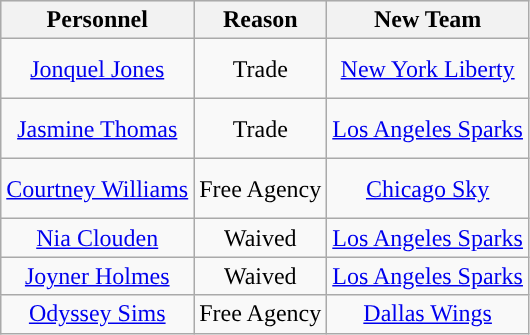<table class="wikitable" style="text-align: center">
<tr align="center"  bgcolor="#dddddd">
<th><strong>Personnel</strong></th>
<th><strong>Reason</strong></th>
<th><strong>New Team</strong></th>
</tr>
<tr style="height:40px">
<td><a href='#'>Jonquel Jones</a></td>
<td>Trade</td>
<td><a href='#'>New York Liberty</a></td>
</tr>
<tr style="height:40px">
<td><a href='#'>Jasmine Thomas</a></td>
<td>Trade</td>
<td><a href='#'>Los Angeles Sparks</a></td>
</tr>
<tr style="height:40px">
<td><a href='#'>Courtney Williams</a></td>
<td>Free Agency</td>
<td><a href='#'>Chicago Sky</a></td>
</tr>
<tr>
<td><a href='#'>Nia Clouden</a></td>
<td>Waived</td>
<td><a href='#'>Los Angeles Sparks</a></td>
</tr>
<tr>
<td><a href='#'>Joyner Holmes</a></td>
<td>Waived</td>
<td><a href='#'>Los Angeles Sparks</a></td>
</tr>
<tr>
<td><a href='#'>Odyssey Sims</a></td>
<td>Free Agency</td>
<td><a href='#'>Dallas Wings</a></td>
</tr>
</table>
